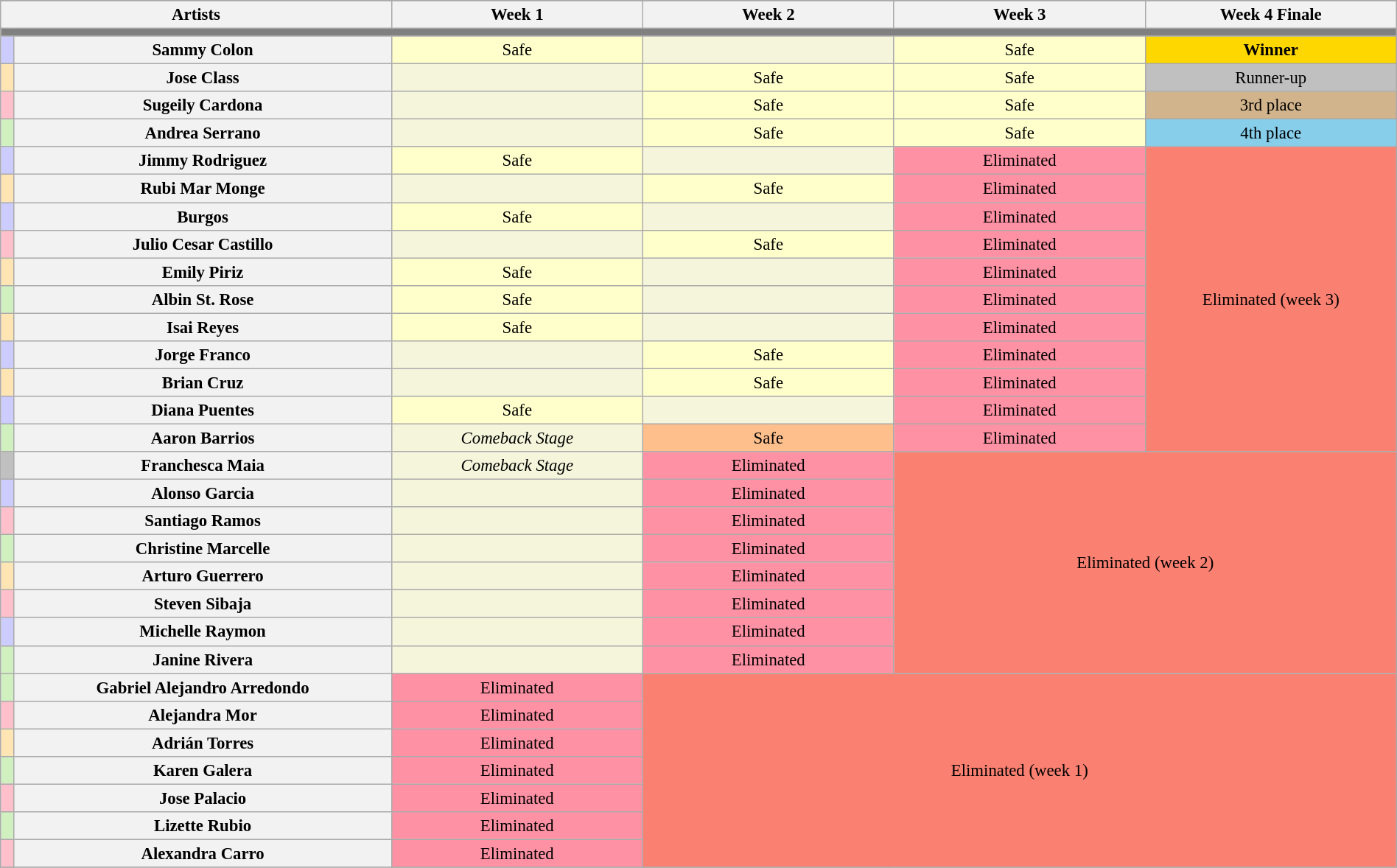<table class="wikitable"  style="text-align:center; font-size:95%; width:100%;">
<tr>
</tr>
<tr>
<th colspan="2">Artists</th>
<th style="width:18%;">Week 1</th>
<th style="width:18%;">Week 2</th>
<th style="width:18%;">Week 3</th>
<th style="width:18%;">Week 4 Finale</th>
</tr>
<tr>
<th colspan="13" style="background:gray;"></th>
</tr>
<tr>
<th style="background:#ccf;"></th>
<th>Sammy Colon</th>
<td style="background:#FFFFCC;">Safe</td>
<td style="background:#F5F5DC;"></td>
<td style="background:#FFFFCC;">Safe</td>
<td style="background:gold;"><strong>Winner</strong></td>
</tr>
<tr>
<th style="background:#ffe5b4;"></th>
<th>Jose Class</th>
<td style="background:#F5F5DC;"></td>
<td style="background:#FFFFCC;">Safe</td>
<td style="background:#FFFFCC;">Safe</td>
<td style="background:silver;">Runner-up</td>
</tr>
<tr>
<th style="background:pink;"></th>
<th>Sugeily Cardona</th>
<td style="background:#F5F5DC;"></td>
<td style="background:#FFFFCC;">Safe</td>
<td style="background:#FFFFCC;">Safe</td>
<td style="background:tan;">3rd place</td>
</tr>
<tr>
<th style="background:#d0f0c0;"></th>
<th>Andrea Serrano</th>
<td style="background:#F5F5DC;"></td>
<td style="background:#FFFFCC;">Safe</td>
<td style="background:#FFFFCC;">Safe</td>
<td style="background:skyblue;">4th place</td>
</tr>
<tr>
<th style="background:#ccf;"></th>
<th>Jimmy Rodriguez</th>
<td style="background:#FFFFCC;">Safe</td>
<td style="background:#F5F5DC;"></td>
<td style="background:#FF91A4;">Eliminated</td>
<td rowspan="11" style="background:salmon;">Eliminated (week 3)</td>
</tr>
<tr>
<th style="background:#ffe5b4;"></th>
<th>Rubi Mar Monge</th>
<td style="background:#F5F5DC;"></td>
<td style="background:#FFFFCC;">Safe</td>
<td style="background:#FF91A4;">Eliminated</td>
</tr>
<tr>
<th style="background:#ccf;"></th>
<th> Burgos</th>
<td style="background:#FFFFCC;">Safe</td>
<td style="background:#F5F5DC;"></td>
<td style="background:#FF91A4;">Eliminated</td>
</tr>
<tr>
<th style="background:pink;"></th>
<th>Julio Cesar Castillo</th>
<td style="background:#F5F5DC;"></td>
<td style="background:#FFFFCC;">Safe</td>
<td style="background:#FF91A4;">Eliminated</td>
</tr>
<tr>
<th style="background:#ffe5b4;"></th>
<th>Emily Piriz</th>
<td style="background:#FFFFCC;">Safe</td>
<td style="background:#F5F5DC;"></td>
<td style="background:#FF91A4;">Eliminated</td>
</tr>
<tr>
<th style="background:#d0f0c0;"></th>
<th>Albin St. Rose</th>
<td style="background:#FFFFCC;">Safe</td>
<td style="background:#F5F5DC;"></td>
<td style="background:#FF91A4;">Eliminated</td>
</tr>
<tr>
<th style="background:#ffe5b4;"></th>
<th>Isai Reyes</th>
<td style="background:#FFFFCC;">Safe</td>
<td style="background:#F5F5DC;"></td>
<td style="background:#FF91A4;">Eliminated</td>
</tr>
<tr>
<th style="background:#ccf;"></th>
<th>Jorge Franco</th>
<td style="background:#F5F5DC;"></td>
<td style="background:#FFFFCC;">Safe</td>
<td style="background:#FF91A4;">Eliminated</td>
</tr>
<tr>
<th style="background:#ffe5b4;"></th>
<th>Brian Cruz</th>
<td style="background:#F5F5DC;"></td>
<td style="background:#FFFFCC;">Safe</td>
<td style="background:#FF91A4;">Eliminated</td>
</tr>
<tr>
<th style="background:#ccf;"></th>
<th>Diana Puentes</th>
<td style="background:#FFFFCC;">Safe</td>
<td style="background:#F5F5DC;"></td>
<td style="background:#FF91A4;">Eliminated</td>
</tr>
<tr>
<th style="background:#d0f0c0;"></th>
<th>Aaron Barrios</th>
<td style="background:#F5F5DC;"><em>Comeback Stage</em></td>
<td style="background:#FFBF8C;">Safe</td>
<td style="background:#FF91A4;">Eliminated</td>
</tr>
<tr>
<th style="background:silver;"></th>
<th>Franchesca Maia</th>
<td style="background:#F5F5DC;"><em>Comeback Stage</em></td>
<td style="background:#FF91A4;">Eliminated</td>
<td colspan="3" rowspan="8" style="background:salmon;">Eliminated (week 2)</td>
</tr>
<tr>
<th style="background:#ccf;"></th>
<th>Alonso Garcia</th>
<td style="background:#F5F5DC;"></td>
<td style="background:#FF91A4;">Eliminated</td>
</tr>
<tr>
<th style="background:pink;"></th>
<th>Santiago Ramos</th>
<td style="background:#F5F5DC;"></td>
<td style="background:#FF91A4;">Eliminated</td>
</tr>
<tr>
<th style="background:#d0f0c0;"></th>
<th>Christine Marcelle</th>
<td style="background:#F5F5DC;"></td>
<td style="background:#FF91A4;">Eliminated</td>
</tr>
<tr>
<th style="background:#ffe5b4;"></th>
<th>Arturo Guerrero</th>
<td style="background:#F5F5DC;"></td>
<td style="background:#FF91A4;">Eliminated</td>
</tr>
<tr>
<th style="background:pink;"></th>
<th>Steven Sibaja</th>
<td style="background:#F5F5DC;"></td>
<td style="background:#FF91A4;">Eliminated</td>
</tr>
<tr>
<th style="background:#ccf;"></th>
<th>Michelle Raymon</th>
<td style="background:#F5F5DC;"></td>
<td style="background:#FF91A4;">Eliminated</td>
</tr>
<tr>
<th style="background:#d0f0c0;"></th>
<th>Janine Rivera</th>
<td style="background:#F5F5DC;"></td>
<td style="background:#FF91A4;">Eliminated</td>
</tr>
<tr>
<th style="background:#d0f0c0;"></th>
<th>Gabriel Alejandro Arredondo</th>
<td style="background:#FF91A4;">Eliminated</td>
<td colspan="3" rowspan="7" style="background:salmon;">Eliminated (week 1)</td>
</tr>
<tr>
<th style="background:pink;"></th>
<th>Alejandra Mor</th>
<td style="background:#FF91A4;">Eliminated</td>
</tr>
<tr>
<th style="background:#ffe5b4;"></th>
<th>Adrián Torres</th>
<td style="background:#FF91A4;">Eliminated</td>
</tr>
<tr>
<th style="background:#d0f0c0;"></th>
<th>Karen Galera</th>
<td style="background:#FF91A4;">Eliminated</td>
</tr>
<tr>
<th style="background:pink;"></th>
<th>Jose Palacio</th>
<td style="background:#FF91A4;">Eliminated</td>
</tr>
<tr>
<th style="background:#d0f0c0;"></th>
<th>Lizette Rubio</th>
<td style="background:#FF91A4;">Eliminated</td>
</tr>
<tr>
<th style="background:pink;"></th>
<th>Alexandra Carro</th>
<td style="background:#FF91A4;">Eliminated</td>
</tr>
<tr>
</tr>
</table>
